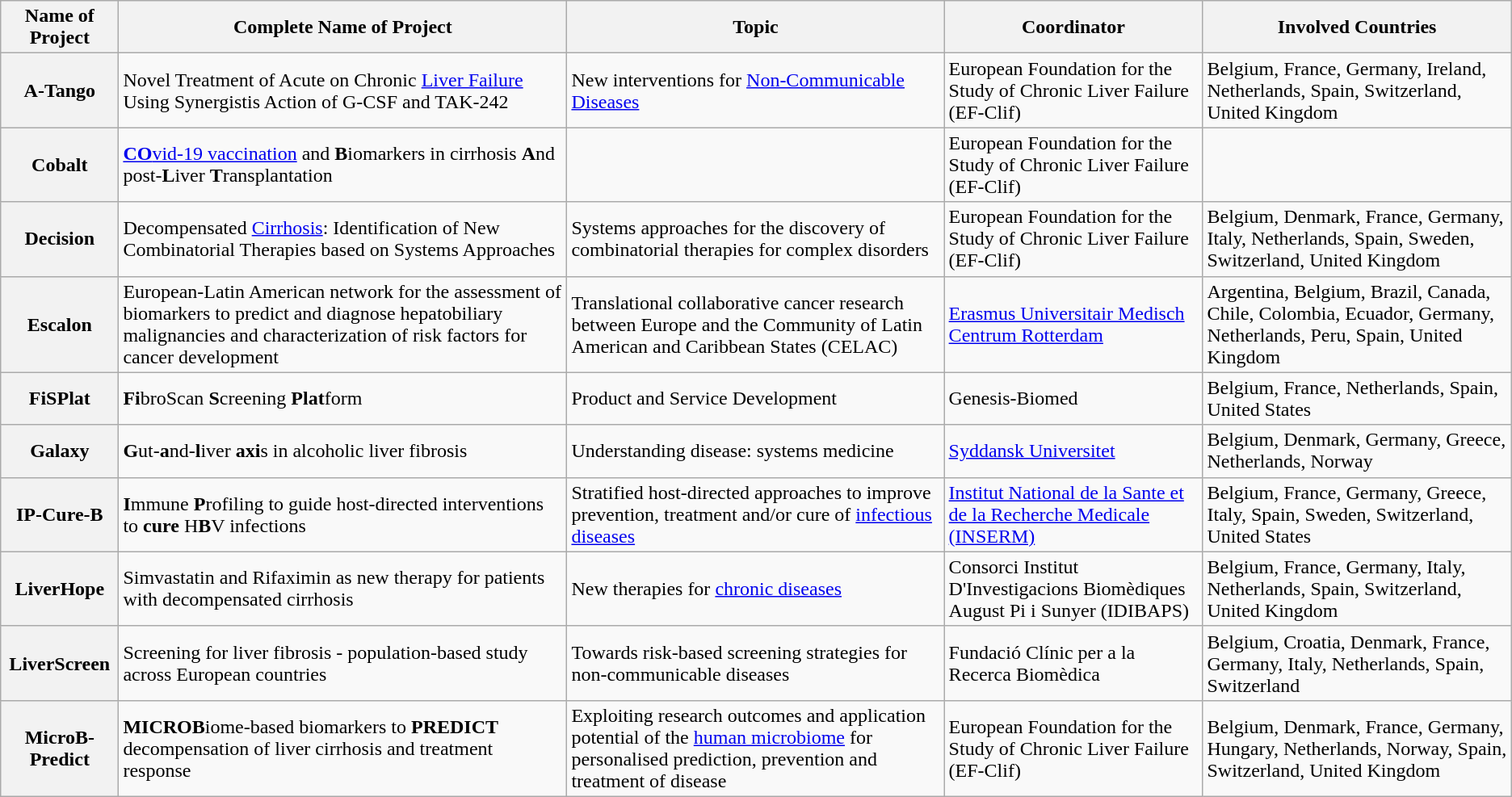<table class="wikitable">
<tr>
<th>Name of Project</th>
<th>Complete Name of Project</th>
<th>Topic</th>
<th>Coordinator</th>
<th>Involved Countries</th>
</tr>
<tr>
<th>A-Tango</th>
<td>Novel Treatment of Acute on Chronic <a href='#'>Liver Failure</a> Using Synergistis Action of G-CSF and TAK-242</td>
<td>New interventions for <a href='#'>Non-Communicable Diseases</a></td>
<td>European Foundation for the Study of Chronic Liver Failure (EF-Clif)</td>
<td>Belgium, France, Germany, Ireland, Netherlands, Spain, Switzerland, United Kingdom</td>
</tr>
<tr>
<th>Cobalt</th>
<td><a href='#'><strong>CO</strong>vid-19 vaccination</a> and <strong>B</strong>iomarkers in cirrhosis <strong>A</strong>nd post-<strong>L</strong>iver <strong>T</strong>ransplantation</td>
<td></td>
<td>European Foundation for the Study of Chronic Liver Failure (EF-Clif)</td>
<td></td>
</tr>
<tr>
<th>Decision</th>
<td>Decompensated <a href='#'>Cirrhosis</a>: Identification of New Combinatorial Therapies based on Systems Approaches</td>
<td>Systems approaches for the discovery of combinatorial therapies for complex disorders</td>
<td>European Foundation for the Study of Chronic Liver Failure (EF-Clif)</td>
<td>Belgium, Denmark, France, Germany, Italy, Netherlands, Spain, Sweden, Switzerland, United Kingdom</td>
</tr>
<tr>
<th>Escalon</th>
<td>European-Latin American network for the assessment of biomarkers to predict and diagnose hepatobiliary malignancies and characterization of risk factors for cancer development</td>
<td>Translational collaborative cancer research between Europe and the Community of Latin American and Caribbean States (CELAC)</td>
<td><a href='#'>Erasmus Universitair Medisch Centrum Rotterdam</a></td>
<td>Argentina, Belgium, Brazil, Canada, Chile, Colombia, Ecuador, Germany, Netherlands, Peru, Spain, United Kingdom</td>
</tr>
<tr>
<th>FiSPlat</th>
<td><strong>Fi</strong>broScan <strong>S</strong>creening <strong>Plat</strong>form</td>
<td>Product and Service Development</td>
<td>Genesis-Biomed</td>
<td>Belgium, France, Netherlands, Spain, United States</td>
</tr>
<tr>
<th>Galaxy</th>
<td><strong>G</strong>ut-<strong>a</strong>nd-<strong>l</strong>iver <strong>axi</strong>s in alcoholic liver fibrosis</td>
<td>Understanding disease: systems medicine</td>
<td><a href='#'>Syddansk Universitet</a></td>
<td>Belgium, Denmark, Germany, Greece, Netherlands, Norway</td>
</tr>
<tr>
<th>IP-Cure-B</th>
<td><strong>I</strong>mmune <strong>P</strong>rofiling to guide host-directed interventions to <strong>cure</strong> H<strong>B</strong>V infections</td>
<td>Stratified host-directed approaches to improve prevention, treatment and/or cure of <a href='#'>infectious diseases</a></td>
<td><a href='#'>Institut National de la Sante et de la Recherche Medicale (INSERM)</a></td>
<td>Belgium, France, Germany, Greece, Italy, Spain, Sweden, Switzerland, United States</td>
</tr>
<tr>
<th>LiverHope</th>
<td>Simvastatin and Rifaximin as new therapy for patients with decompensated cirrhosis</td>
<td>New therapies for <a href='#'>chronic diseases</a></td>
<td>Consorci Institut D'Investigacions Biomèdiques August Pi i Sunyer (IDIBAPS)</td>
<td>Belgium, France, Germany, Italy, Netherlands, Spain, Switzerland, United Kingdom</td>
</tr>
<tr>
<th>LiverScreen</th>
<td>Screening for liver fibrosis - population-based study across European countries</td>
<td>Towards risk-based screening strategies for non-communicable diseases</td>
<td>Fundació Clínic per a la Recerca Biomèdica</td>
<td>Belgium, Croatia, Denmark, France, Germany, Italy, Netherlands, Spain, Switzerland</td>
</tr>
<tr>
<th>MicroB-Predict</th>
<td><strong>MICROB</strong>iome-based biomarkers to <strong>PREDICT</strong> decompensation of liver cirrhosis and treatment response</td>
<td>Exploiting research outcomes and application potential of the <a href='#'>human microbiome</a> for personalised prediction, prevention and treatment of disease</td>
<td>European Foundation for the Study of Chronic Liver Failure (EF-Clif)</td>
<td>Belgium, Denmark, France, Germany, Hungary, Netherlands, Norway, Spain, Switzerland, United Kingdom</td>
</tr>
</table>
